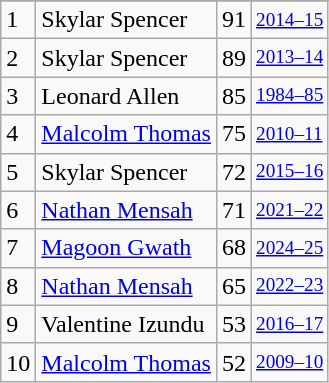<table class="wikitable">
<tr>
</tr>
<tr>
<td>1</td>
<td>Skylar Spencer</td>
<td>91</td>
<td style="font-size:80%;"><a href='#'>2014–15</a></td>
</tr>
<tr>
<td>2</td>
<td>Skylar Spencer</td>
<td>89</td>
<td style="font-size:80%;"><a href='#'>2013–14</a></td>
</tr>
<tr>
<td>3</td>
<td>Leonard Allen</td>
<td>85</td>
<td style="font-size:80%;"><a href='#'>1984–85</a></td>
</tr>
<tr>
<td>4</td>
<td><a href='#'>Malcolm Thomas</a></td>
<td>75</td>
<td style="font-size:80%;"><a href='#'>2010–11</a></td>
</tr>
<tr>
<td>5</td>
<td>Skylar Spencer</td>
<td>72</td>
<td style="font-size:80%;"><a href='#'>2015–16</a></td>
</tr>
<tr>
<td>6</td>
<td><a href='#'>Nathan Mensah</a></td>
<td>71</td>
<td style="font-size:80%;"><a href='#'>2021–22</a></td>
</tr>
<tr>
<td>7</td>
<td><a href='#'>Magoon Gwath</a></td>
<td>68</td>
<td style="font-size:80%;"><a href='#'>2024–25</a></td>
</tr>
<tr>
<td>8</td>
<td><a href='#'>Nathan Mensah</a></td>
<td>65</td>
<td style="font-size:80%;"><a href='#'>2022–23</a></td>
</tr>
<tr>
<td>9</td>
<td>Valentine Izundu</td>
<td>53</td>
<td style="font-size:80%;"><a href='#'>2016–17</a></td>
</tr>
<tr>
<td>10</td>
<td><a href='#'>Malcolm Thomas</a></td>
<td>52</td>
<td style="font-size:80%;"><a href='#'>2009–10</a></td>
</tr>
</table>
